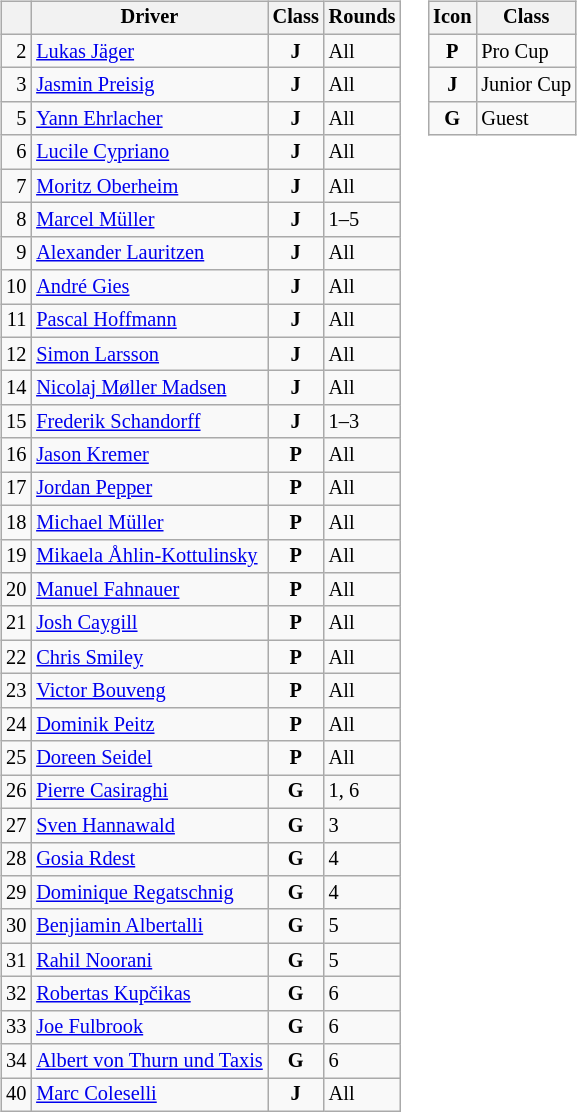<table>
<tr>
<td><br><table class="wikitable" style="font-size: 85%;">
<tr>
<th></th>
<th>Driver</th>
<th>Class</th>
<th>Rounds</th>
</tr>
<tr>
<td align=right>2</td>
<td> <a href='#'>Lukas Jäger</a></td>
<td align=center><strong><span>J</span></strong></td>
<td>All</td>
</tr>
<tr>
<td align=right>3</td>
<td> <a href='#'>Jasmin Preisig</a></td>
<td align=center><strong><span>J</span></strong></td>
<td>All</td>
</tr>
<tr>
<td align=right>5</td>
<td> <a href='#'>Yann Ehrlacher</a></td>
<td align=center><strong><span>J</span></strong></td>
<td>All</td>
</tr>
<tr>
<td align=right>6</td>
<td> <a href='#'>Lucile Cypriano</a></td>
<td align=center><strong><span>J</span></strong></td>
<td>All</td>
</tr>
<tr>
<td align=right>7</td>
<td> <a href='#'>Moritz Oberheim</a></td>
<td align=center><strong><span>J</span></strong></td>
<td>All</td>
</tr>
<tr>
<td align=right>8</td>
<td> <a href='#'>Marcel Müller</a></td>
<td align=center><strong><span>J</span></strong></td>
<td>1–5</td>
</tr>
<tr>
<td align=right>9</td>
<td> <a href='#'>Alexander Lauritzen</a></td>
<td align=center><strong><span>J</span></strong></td>
<td>All</td>
</tr>
<tr>
<td align=right>10</td>
<td> <a href='#'>André Gies</a></td>
<td align=center><strong><span>J</span></strong></td>
<td>All</td>
</tr>
<tr>
<td align=right>11</td>
<td> <a href='#'>Pascal Hoffmann</a></td>
<td align=center><strong><span>J</span></strong></td>
<td>All</td>
</tr>
<tr>
<td align=right>12</td>
<td> <a href='#'>Simon Larsson</a></td>
<td align=center><strong><span>J</span></strong></td>
<td>All</td>
</tr>
<tr>
<td align=right>14</td>
<td> <a href='#'>Nicolaj Møller Madsen</a></td>
<td align=center><strong><span>J</span></strong></td>
<td>All</td>
</tr>
<tr>
<td align=right>15</td>
<td> <a href='#'>Frederik Schandorff</a></td>
<td align=center><strong><span>J</span></strong></td>
<td>1–3</td>
</tr>
<tr>
<td align=right>16</td>
<td> <a href='#'>Jason Kremer</a></td>
<td align=center><strong><span>P</span></strong></td>
<td>All</td>
</tr>
<tr>
<td align=right>17</td>
<td> <a href='#'>Jordan Pepper</a></td>
<td align=center><strong><span>P</span></strong></td>
<td>All</td>
</tr>
<tr>
<td align=right>18</td>
<td> <a href='#'>Michael Müller</a></td>
<td align=center><strong><span>P</span></strong></td>
<td>All</td>
</tr>
<tr>
<td align=right>19</td>
<td> <a href='#'>Mikaela Åhlin-Kottulinsky</a></td>
<td align=center><strong><span>P</span></strong></td>
<td>All</td>
</tr>
<tr>
<td align=right>20</td>
<td> <a href='#'>Manuel Fahnauer</a></td>
<td align=center><strong><span>P</span></strong></td>
<td>All</td>
</tr>
<tr>
<td align=right>21</td>
<td> <a href='#'>Josh Caygill</a></td>
<td align=center><strong><span>P</span></strong></td>
<td>All</td>
</tr>
<tr>
<td align=right>22</td>
<td> <a href='#'>Chris Smiley</a></td>
<td align=center><strong><span>P</span></strong></td>
<td>All</td>
</tr>
<tr>
<td align=right>23</td>
<td> <a href='#'>Victor Bouveng</a></td>
<td align=center><strong><span>P</span></strong></td>
<td>All</td>
</tr>
<tr>
<td align=right>24</td>
<td> <a href='#'>Dominik Peitz</a></td>
<td align=center><strong><span>P</span></strong></td>
<td>All</td>
</tr>
<tr>
<td align=right>25</td>
<td> <a href='#'>Doreen Seidel</a></td>
<td align=center><strong><span>P</span></strong></td>
<td>All</td>
</tr>
<tr>
<td align=right>26</td>
<td> <a href='#'>Pierre Casiraghi</a></td>
<td align=center><strong><span>G</span></strong></td>
<td>1, 6</td>
</tr>
<tr>
<td align=right>27</td>
<td> <a href='#'>Sven Hannawald</a></td>
<td align=center><strong><span>G</span></strong></td>
<td>3</td>
</tr>
<tr>
<td align=right>28</td>
<td> <a href='#'>Gosia Rdest</a></td>
<td align=center><strong><span>G</span></strong></td>
<td>4</td>
</tr>
<tr>
<td align=right>29</td>
<td> <a href='#'>Dominique Regatschnig</a></td>
<td align=center><strong><span>G</span></strong></td>
<td>4</td>
</tr>
<tr>
<td align=right>30</td>
<td> <a href='#'>Benjiamin Albertalli</a></td>
<td align=center><strong><span>G</span></strong></td>
<td>5</td>
</tr>
<tr>
<td align=right>31</td>
<td> <a href='#'>Rahil Noorani</a></td>
<td align=center><strong><span>G</span></strong></td>
<td>5</td>
</tr>
<tr>
<td align=right>32</td>
<td> <a href='#'>Robertas Kupčikas</a></td>
<td align=center><strong><span>G</span></strong></td>
<td>6</td>
</tr>
<tr>
<td align=right>33</td>
<td> <a href='#'>Joe Fulbrook</a></td>
<td align=center><strong><span>G</span></strong></td>
<td>6</td>
</tr>
<tr>
<td align=right>34</td>
<td> <a href='#'>Albert von Thurn und Taxis</a></td>
<td align=center><strong><span>G</span></strong></td>
<td>6</td>
</tr>
<tr>
<td align=right>40</td>
<td> <a href='#'>Marc Coleselli</a></td>
<td align=center><strong><span>J</span></strong></td>
<td>All</td>
</tr>
</table>
</td>
<td valign="top"><br><table class="wikitable" style="font-size: 85%;">
<tr>
<th>Icon</th>
<th>Class</th>
</tr>
<tr>
<td align=center><strong><span>P</span></strong></td>
<td>Pro Cup</td>
</tr>
<tr>
<td align=center><strong><span>J</span></strong></td>
<td>Junior Cup</td>
</tr>
<tr>
<td align=center><strong><span>G</span></strong></td>
<td>Guest</td>
</tr>
</table>
</td>
</tr>
</table>
